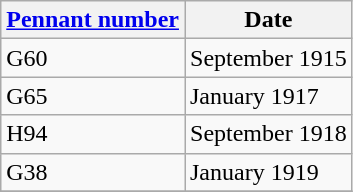<table class="wikitable" style="text-align:left">
<tr>
<th><a href='#'>Pennant number</a></th>
<th>Date</th>
</tr>
<tr>
<td>G60</td>
<td>September 1915</td>
</tr>
<tr>
<td>G65</td>
<td>January 1917</td>
</tr>
<tr>
<td>H94</td>
<td>September 1918</td>
</tr>
<tr>
<td>G38</td>
<td>January 1919</td>
</tr>
<tr>
</tr>
</table>
